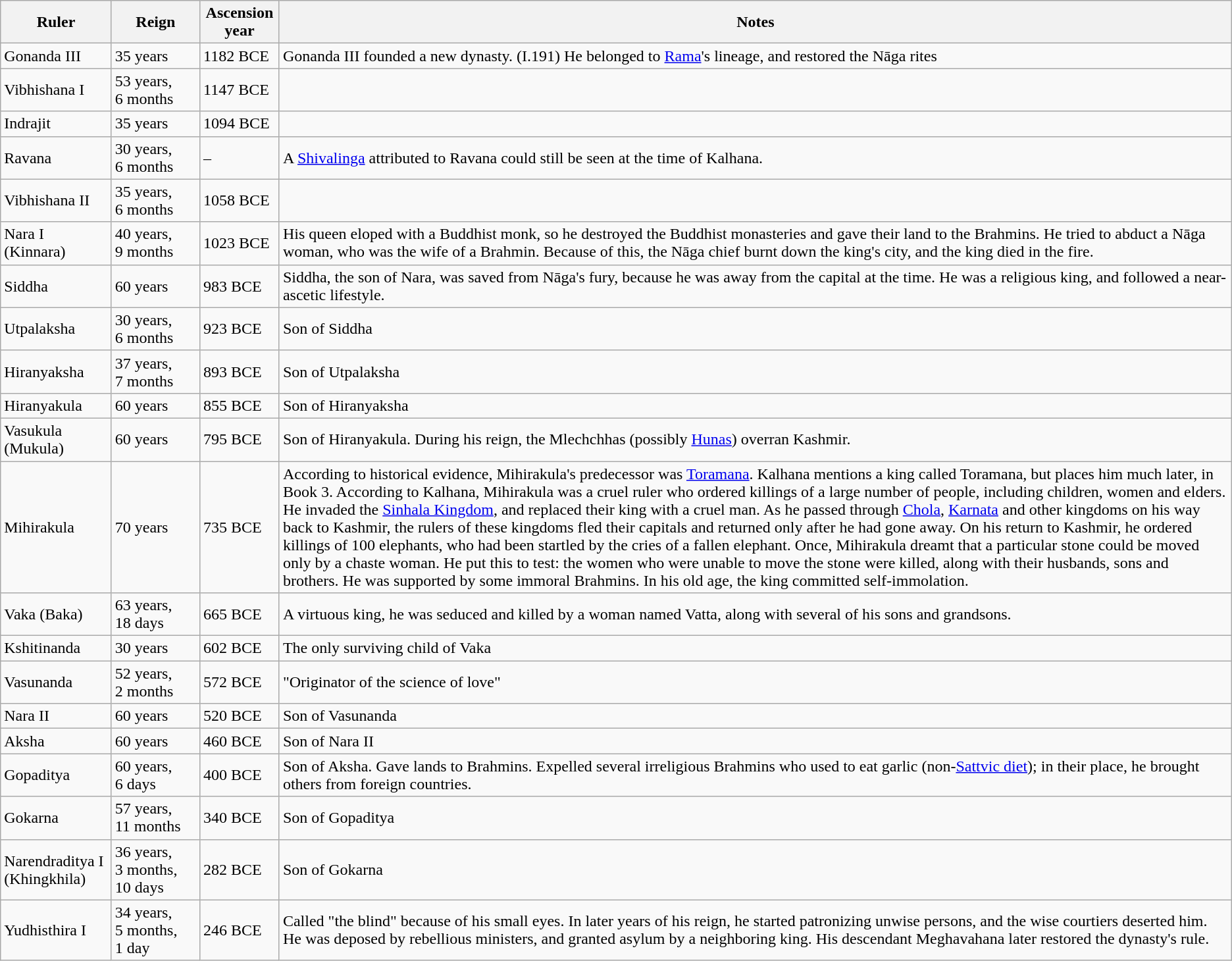<table class="wikitable">
<tr>
<th>Ruler</th>
<th>Reign</th>
<th>Ascension year</th>
<th>Notes</th>
</tr>
<tr>
<td>Gonanda III</td>
<td>35 years</td>
<td>1182 BCE</td>
<td>Gonanda III founded a new dynasty. (I.191) He belonged to <a href='#'>Rama</a>'s lineage, and restored the Nāga rites</td>
</tr>
<tr>
<td>Vibhishana I</td>
<td>53 years, 6 months</td>
<td>1147 BCE</td>
<td></td>
</tr>
<tr>
<td>Indrajit</td>
<td>35 years</td>
<td>1094 BCE</td>
<td></td>
</tr>
<tr>
<td>Ravana</td>
<td>30 years, 6 months</td>
<td>–</td>
<td>A <a href='#'>Shivalinga</a> attributed to Ravana could still be seen at the time of Kalhana.</td>
</tr>
<tr>
<td>Vibhishana II</td>
<td>35 years, 6 months</td>
<td>1058 BCE</td>
<td></td>
</tr>
<tr>
<td>Nara I (Kinnara)</td>
<td>40 years, 9 months</td>
<td>1023 BCE</td>
<td>His queen eloped with a Buddhist monk, so he destroyed the Buddhist monasteries and gave their land to the Brahmins. He tried to abduct a Nāga woman, who was the wife of a Brahmin. Because of this, the Nāga chief burnt down the king's city, and the king died in the fire.</td>
</tr>
<tr>
<td>Siddha</td>
<td>60 years</td>
<td>983 BCE</td>
<td>Siddha, the son of Nara, was saved from Nāga's fury, because he was away from the capital at the time. He was a religious king, and followed a near-ascetic lifestyle.</td>
</tr>
<tr>
<td>Utpalaksha</td>
<td>30 years, 6 months</td>
<td>923 BCE</td>
<td>Son of Siddha</td>
</tr>
<tr>
<td>Hiranyaksha</td>
<td>37 years, 7 months</td>
<td>893 BCE</td>
<td>Son of Utpalaksha</td>
</tr>
<tr>
<td>Hiranyakula</td>
<td>60 years</td>
<td>855 BCE</td>
<td>Son of Hiranyaksha</td>
</tr>
<tr>
<td>Vasukula (Mukula)</td>
<td>60 years</td>
<td>795 BCE</td>
<td>Son of Hiranyakula. During his reign, the Mlechchhas (possibly <a href='#'>Hunas</a>) overran Kashmir.</td>
</tr>
<tr>
<td>Mihirakula</td>
<td>70 years</td>
<td>735 BCE</td>
<td>According to historical evidence, Mihirakula's predecessor was <a href='#'>Toramana</a>. Kalhana mentions a king called Toramana, but places him much later, in Book 3. According to Kalhana, Mihirakula was a cruel ruler who ordered killings of a large number of people, including children, women and elders. He invaded the <a href='#'>Sinhala Kingdom</a>, and replaced their king with a cruel man. As he passed through <a href='#'>Chola</a>, <a href='#'>Karnata</a> and other kingdoms on his way back to Kashmir, the rulers of these kingdoms fled their capitals and returned only after he had gone away. On his return to Kashmir, he ordered killings of 100 elephants, who had been startled by the cries of a fallen elephant. Once, Mihirakula dreamt that a particular stone could be moved only by a chaste woman. He put this to test: the women who were unable to move the stone were killed, along with their husbands, sons and brothers. He was supported by some immoral Brahmins. In his old age, the king committed self-immolation.</td>
</tr>
<tr>
<td>Vaka (Baka)</td>
<td>63 years, 18 days</td>
<td>665 BCE</td>
<td>A virtuous king, he was seduced and killed by a woman named Vatta, along with several of his sons and grandsons.</td>
</tr>
<tr>
<td>Kshitinanda</td>
<td>30 years</td>
<td>602 BCE</td>
<td>The only surviving child of Vaka</td>
</tr>
<tr>
<td>Vasunanda</td>
<td>52 years, 2 months</td>
<td>572 BCE</td>
<td>"Originator of the science of love"</td>
</tr>
<tr>
<td>Nara II</td>
<td>60 years</td>
<td>520 BCE</td>
<td>Son of Vasunanda</td>
</tr>
<tr>
<td>Aksha</td>
<td>60 years</td>
<td>460 BCE</td>
<td>Son of Nara II</td>
</tr>
<tr>
<td>Gopaditya</td>
<td>60 years, 6 days</td>
<td>400 BCE</td>
<td>Son of Aksha. Gave lands to Brahmins. Expelled several irreligious Brahmins who used to eat garlic (non-<a href='#'>Sattvic diet</a>); in their place, he brought others from foreign countries.</td>
</tr>
<tr>
<td>Gokarna</td>
<td>57 years, 11 months</td>
<td>340 BCE</td>
<td>Son of Gopaditya</td>
</tr>
<tr>
<td>Narendraditya I (Khingkhila)</td>
<td>36 years, 3 months, 10 days</td>
<td>282 BCE</td>
<td>Son of Gokarna</td>
</tr>
<tr>
<td>Yudhisthira I</td>
<td>34 years, 5 months, 1 day</td>
<td>246 BCE</td>
<td>Called "the blind" because of his small eyes. In later years of his reign, he started patronizing unwise persons, and the wise courtiers deserted him. He was deposed by rebellious ministers, and granted asylum by a neighboring king. His descendant Meghavahana later restored the dynasty's rule.</td>
</tr>
</table>
